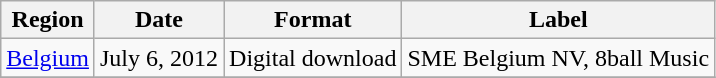<table class=wikitable>
<tr>
<th>Region</th>
<th>Date</th>
<th>Format</th>
<th>Label</th>
</tr>
<tr>
<td><a href='#'>Belgium</a></td>
<td>July 6, 2012</td>
<td>Digital download</td>
<td>SME Belgium NV, 8ball Music</td>
</tr>
<tr>
</tr>
</table>
